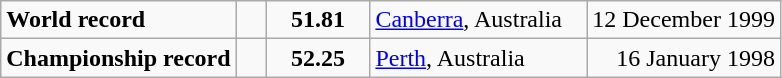<table class="wikitable">
<tr>
<td><strong>World record</strong></td>
<td style="padding-right:1em"></td>
<td style="text-align:center;padding-left:1em; padding-right:1em;"><strong>51.81</strong></td>
<td style="padding-right:1em"><a href='#'>Canberra</a>, Australia</td>
<td align=right>12 December 1999</td>
</tr>
<tr>
<td><strong>Championship record</strong></td>
<td style="padding-right:1em"></td>
<td style="text-align:center;padding-left:1em; padding-right:1em;"><strong>52.25</strong></td>
<td style="padding-right:1em"><a href='#'>Perth</a>, Australia</td>
<td align=right>16 January 1998</td>
</tr>
</table>
